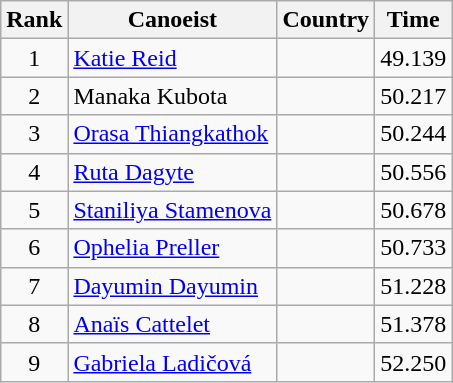<table class="wikitable" style="text-align:center">
<tr>
<th>Rank</th>
<th>Canoeist</th>
<th>Country</th>
<th>Time</th>
</tr>
<tr>
<td>1</td>
<td align="left"><a href='#'>Katie Reid</a></td>
<td align="left"></td>
<td>49.139</td>
</tr>
<tr>
<td>2</td>
<td align="left">Manaka Kubota</td>
<td align="left"></td>
<td>50.217</td>
</tr>
<tr>
<td>3</td>
<td align="left"><a href='#'>Orasa Thiangkathok</a></td>
<td align="left"></td>
<td>50.244</td>
</tr>
<tr>
<td>4</td>
<td align="left"><a href='#'>Ruta Dagyte</a></td>
<td align="left"></td>
<td>50.556</td>
</tr>
<tr>
<td>5</td>
<td align="left"><a href='#'>Staniliya Stamenova</a></td>
<td align="left"></td>
<td>50.678</td>
</tr>
<tr>
<td>6</td>
<td align="left"><a href='#'>Ophelia Preller</a></td>
<td align="left"></td>
<td>50.733</td>
</tr>
<tr>
<td>7</td>
<td align="left"><a href='#'>Dayumin Dayumin</a></td>
<td align="left"></td>
<td>51.228</td>
</tr>
<tr>
<td>8</td>
<td align="left"><a href='#'>Anaïs Cattelet</a></td>
<td align="left"></td>
<td>51.378</td>
</tr>
<tr>
<td>9</td>
<td align="left"><a href='#'>Gabriela Ladičová</a></td>
<td align="left"></td>
<td>52.250</td>
</tr>
</table>
